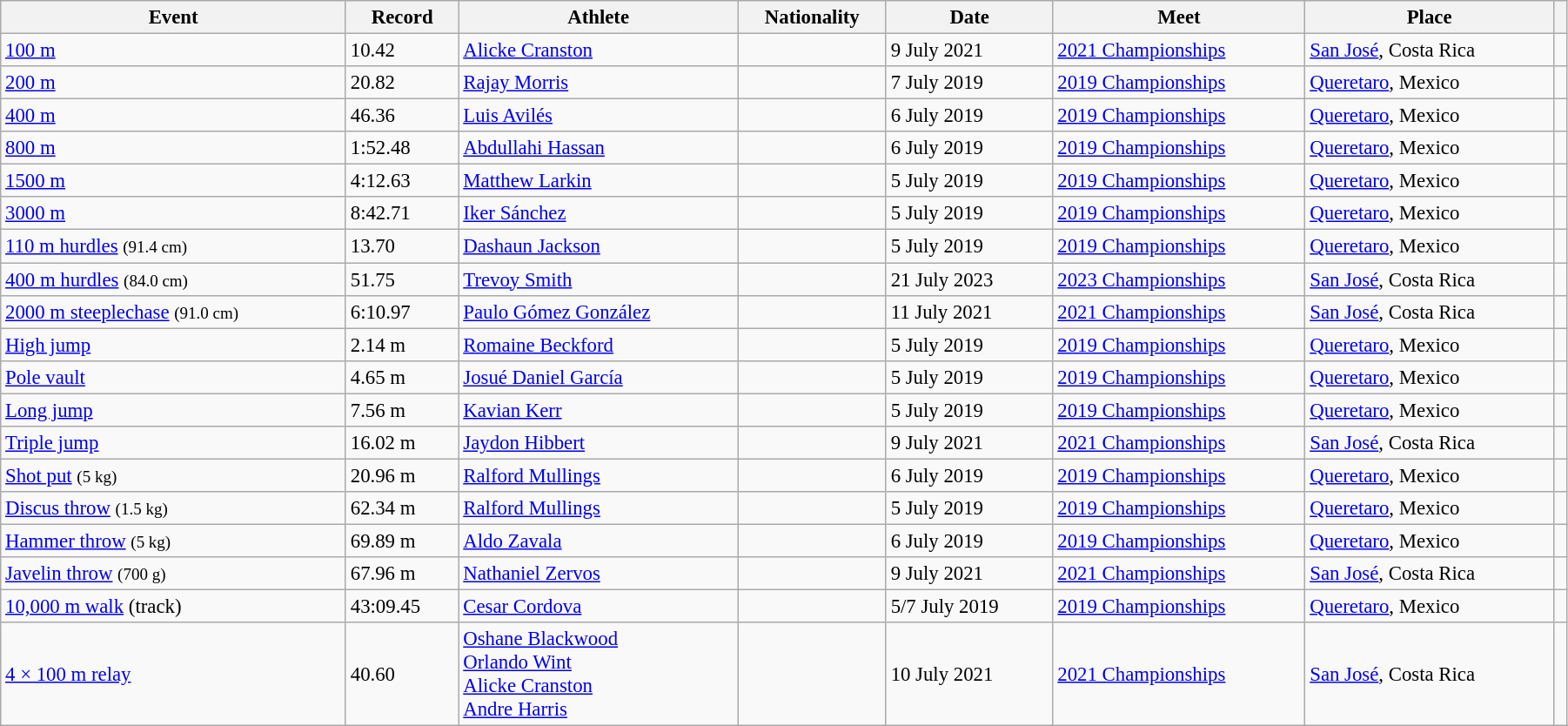<table class="wikitable" style="font-size:95%; width: 95%;">
<tr>
<th>Event</th>
<th>Record</th>
<th>Athlete</th>
<th>Nationality</th>
<th>Date</th>
<th>Meet</th>
<th>Place</th>
<th></th>
</tr>
<tr>
<td><a href='#'>100 m</a></td>
<td>10.42 </td>
<td><a href='#'>Alicke Cranston</a></td>
<td></td>
<td>9 July 2021</td>
<td><a href='#'>2021 Championships</a></td>
<td><a href='#'>San José</a>, Costa Rica</td>
<td></td>
</tr>
<tr>
<td><a href='#'>200 m</a></td>
<td>20.82  </td>
<td><a href='#'>Rajay Morris</a></td>
<td></td>
<td>7 July 2019</td>
<td><a href='#'>2019 Championships</a></td>
<td><a href='#'>Queretaro</a>, Mexico</td>
<td></td>
</tr>
<tr>
<td><a href='#'>400 m</a></td>
<td>46.36 </td>
<td><a href='#'>Luis Avilés</a></td>
<td></td>
<td>6 July 2019</td>
<td><a href='#'>2019 Championships</a></td>
<td><a href='#'>Queretaro</a>, Mexico</td>
<td></td>
</tr>
<tr>
<td><a href='#'>800 m</a></td>
<td>1:52.48 </td>
<td><a href='#'>Abdullahi Hassan</a></td>
<td></td>
<td>6 July 2019</td>
<td><a href='#'>2019 Championships</a></td>
<td><a href='#'>Queretaro</a>, Mexico</td>
<td></td>
</tr>
<tr>
<td><a href='#'>1500 m</a></td>
<td>4:12.63 </td>
<td><a href='#'>Matthew Larkin</a></td>
<td></td>
<td>5 July 2019</td>
<td><a href='#'>2019 Championships</a></td>
<td><a href='#'>Queretaro</a>, Mexico</td>
<td></td>
</tr>
<tr>
<td><a href='#'>3000 m</a></td>
<td>8:42.71 </td>
<td><a href='#'>Iker Sánchez</a></td>
<td></td>
<td>5 July 2019</td>
<td><a href='#'>2019 Championships</a></td>
<td><a href='#'>Queretaro</a>, Mexico</td>
<td></td>
</tr>
<tr>
<td><a href='#'>110 m hurdles</a> <small>(91.4 cm)</small></td>
<td>13.70  </td>
<td><a href='#'>Dashaun Jackson</a></td>
<td></td>
<td>5 July 2019</td>
<td><a href='#'>2019 Championships</a></td>
<td><a href='#'>Queretaro</a>, Mexico</td>
<td></td>
</tr>
<tr>
<td><a href='#'>400 m hurdles</a> <small>(84.0 cm)</small></td>
<td>51.75</td>
<td><a href='#'>Trevoy Smith</a></td>
<td></td>
<td>21 July 2023</td>
<td><a href='#'>2023 Championships</a></td>
<td><a href='#'>San José</a>, Costa Rica</td>
<td></td>
</tr>
<tr>
<td><a href='#'>2000 m steeplechase</a> <small>(91.0 cm)</small></td>
<td>6:10.97</td>
<td><a href='#'>Paulo Gómez González</a></td>
<td></td>
<td>11 July 2021</td>
<td><a href='#'>2021 Championships</a></td>
<td><a href='#'>San José</a>, Costa Rica</td>
<td></td>
</tr>
<tr>
<td><a href='#'>High jump</a></td>
<td>2.14 m </td>
<td><a href='#'>Romaine Beckford</a></td>
<td></td>
<td>5 July 2019</td>
<td><a href='#'>2019 Championships</a></td>
<td><a href='#'>Queretaro</a>, Mexico</td>
<td></td>
</tr>
<tr>
<td><a href='#'>Pole vault</a></td>
<td>4.65 m </td>
<td><a href='#'>Josué Daniel García</a></td>
<td></td>
<td>5 July 2019</td>
<td><a href='#'>2019 Championships</a></td>
<td><a href='#'>Queretaro</a>, Mexico</td>
<td></td>
</tr>
<tr>
<td><a href='#'>Long jump</a></td>
<td>7.56 m  </td>
<td><a href='#'>Kavian Kerr</a></td>
<td></td>
<td>5 July 2019</td>
<td><a href='#'>2019 Championships</a></td>
<td><a href='#'>Queretaro</a>, Mexico</td>
<td></td>
</tr>
<tr>
<td><a href='#'>Triple jump</a></td>
<td>16.02 m </td>
<td><a href='#'>Jaydon Hibbert</a></td>
<td></td>
<td>9 July 2021</td>
<td><a href='#'>2021 Championships</a></td>
<td><a href='#'>San José</a>, Costa Rica</td>
<td></td>
</tr>
<tr>
<td><a href='#'>Shot put</a> <small>(5 kg)</small></td>
<td>20.96 m </td>
<td><a href='#'>Ralford Mullings</a></td>
<td></td>
<td>6 July 2019</td>
<td><a href='#'>2019 Championships</a></td>
<td><a href='#'>Queretaro</a>, Mexico</td>
<td></td>
</tr>
<tr>
<td><a href='#'>Discus throw</a> <small>(1.5 kg)</small></td>
<td>62.34 m </td>
<td><a href='#'>Ralford Mullings</a></td>
<td></td>
<td>5 July 2019</td>
<td><a href='#'>2019 Championships</a></td>
<td><a href='#'>Queretaro</a>, Mexico</td>
<td></td>
</tr>
<tr>
<td><a href='#'>Hammer throw</a> <small>(5 kg)</small></td>
<td>69.89 m </td>
<td><a href='#'>Aldo Zavala</a></td>
<td></td>
<td>6 July 2019</td>
<td><a href='#'>2019 Championships</a></td>
<td><a href='#'>Queretaro</a>, Mexico</td>
<td></td>
</tr>
<tr>
<td><a href='#'>Javelin throw</a> <small>(700 g)</small></td>
<td>67.96 m</td>
<td><a href='#'>Nathaniel Zervos</a></td>
<td></td>
<td>9 July 2021</td>
<td><a href='#'>2021 Championships</a></td>
<td><a href='#'>San José</a>, Costa Rica</td>
<td></td>
</tr>
<tr>
<td><a href='#'>10,000 m walk</a> (track)</td>
<td>43:09.45 </td>
<td><a href='#'>Cesar Cordova</a></td>
<td></td>
<td>5/7 July 2019</td>
<td><a href='#'>2019 Championships</a></td>
<td><a href='#'>Queretaro</a>, Mexico</td>
<td></td>
</tr>
<tr>
<td><a href='#'>4 × 100 m relay</a></td>
<td>40.60</td>
<td><a href='#'>Oshane Blackwood</a><br><a href='#'>Orlando Wint</a><br><a href='#'>Alicke Cranston</a><br><a href='#'>Andre Harris</a></td>
<td></td>
<td>10 July 2021</td>
<td><a href='#'>2021 Championships</a></td>
<td><a href='#'>San José</a>, Costa Rica</td>
<td></td>
</tr>
</table>
